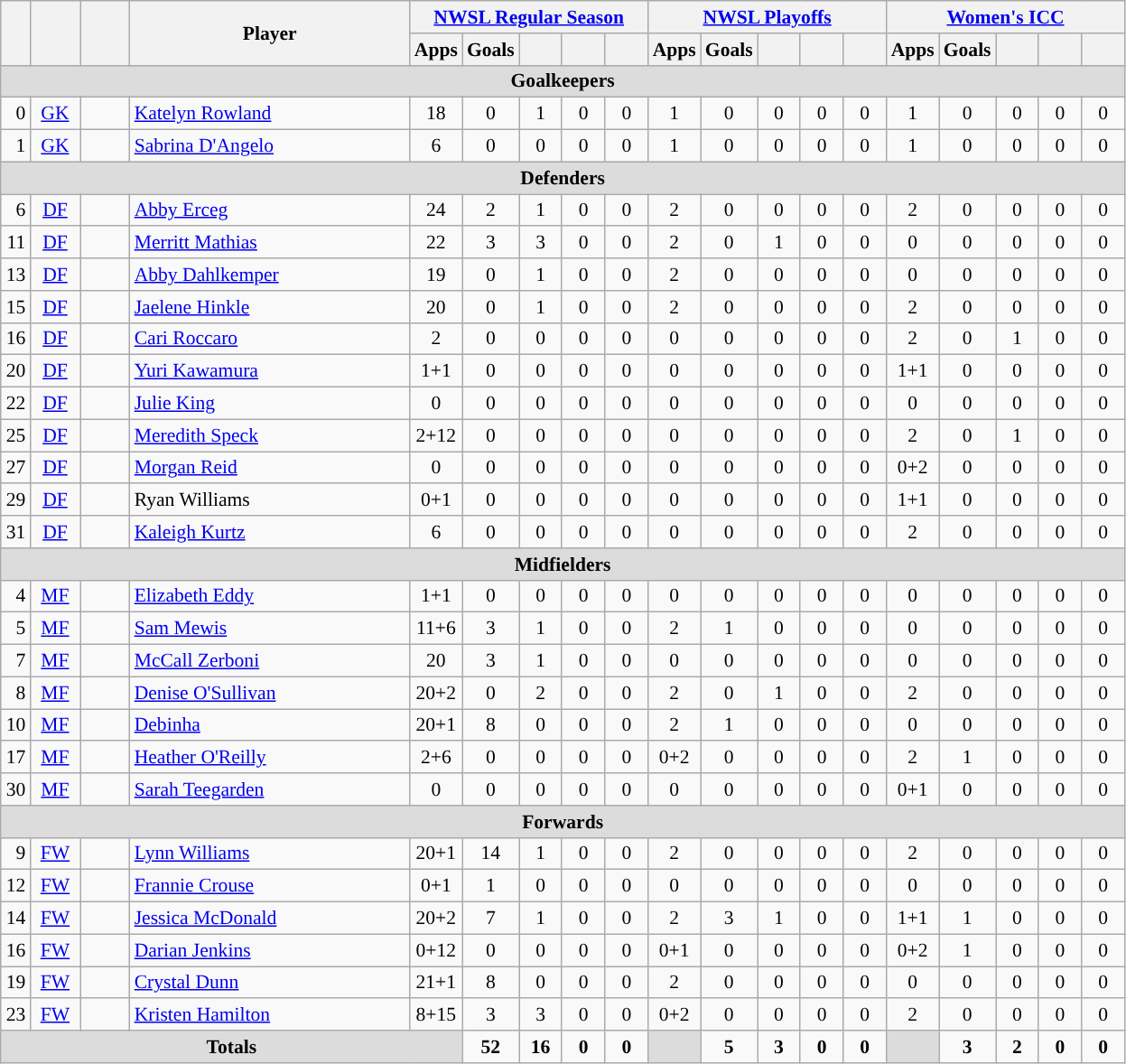<table class="wikitable" style="text-align: center; font-size:90%">
<tr>
<th style="background:#f2f2f2; text-align:center;" width="15px" rowspan="2"></th>
<th style="background:#f2f2f2; text-align:center;" width="30px" rowspan="2"></th>
<th style="background:#f2f2f2; text-align:center;" width="30px" rowspan="2"></th>
<th style="background:#f2f2f2; text-align:center;" width="200px" rowspan="2">Player</th>
<th style="background:#f2f2f2; text-align:center;" width="120px" colspan="5"><a href='#'>NWSL Regular Season</a></th>
<th style="background:#f2f2f2; text-align:center;" width="120px" colspan="5"><a href='#'>NWSL Playoffs</a></th>
<th style="background:#f2f2f2; text-align:center;" width="120px" colspan="5"><a href='#'>Women's ICC</a></th>
</tr>
<tr>
<th style="background:#f2f2f2; text-align:center;" width="25px">Apps</th>
<th style="background:#f2f2f2; text-align:center;" width="25px">Goals</th>
<th style="background:#f2f2f2; text-align:center;" width="25px"></th>
<th style="background:#f2f2f2; text-align:center;" width="25px"></th>
<th style="background:#f2f2f2; text-align:center;" width="25px"></th>
<th style="background:#f2f2f2; text-align:center;" width="25px">Apps</th>
<th style="background:#f2f2f2; text-align:center;" width="25px">Goals</th>
<th style="background:#f2f2f2; text-align:center;" width="25px"></th>
<th style="background:#f2f2f2; text-align:center;" width="25px"></th>
<th style="background:#f2f2f2; text-align:center;" width="25px"></th>
<th style="background:#f2f2f2; text-align:center;" width="25px">Apps</th>
<th style="background:#f2f2f2; text-align:center;" width="25px">Goals</th>
<th style="background:#f2f2f2; text-align:center;" width="25px"></th>
<th style="background:#f2f2f2; text-align:center;" width="25px"></th>
<th style="background:#f2f2f2; text-align:center;" width="25px"></th>
</tr>
<tr>
<th colspan=19 style="background:#dcdcdc; text-align:center;">Goalkeepers</th>
</tr>
<tr>
<td align=right>0</td>
<td><a href='#'>GK</a></td>
<td></td>
<td align=left><a href='#'>Katelyn Rowland</a></td>
<td>18</td>
<td>0</td>
<td>1</td>
<td>0</td>
<td>0</td>
<td>1</td>
<td>0</td>
<td>0</td>
<td>0</td>
<td>0</td>
<td>1</td>
<td>0</td>
<td>0</td>
<td>0</td>
<td>0</td>
</tr>
<tr>
<td align=right>1</td>
<td><a href='#'>GK</a></td>
<td></td>
<td align=left><a href='#'>Sabrina D'Angelo</a></td>
<td>6</td>
<td>0</td>
<td>0</td>
<td>0</td>
<td>0</td>
<td>1</td>
<td>0</td>
<td>0</td>
<td>0</td>
<td>0</td>
<td>1</td>
<td>0</td>
<td>0</td>
<td>0</td>
<td>0</td>
</tr>
<tr>
<th colspan=19 style="background:#dcdcdc; text-align:center;">Defenders</th>
</tr>
<tr>
<td align=right>6</td>
<td><a href='#'>DF</a></td>
<td></td>
<td align=left><a href='#'>Abby Erceg</a></td>
<td>24</td>
<td>2</td>
<td>1</td>
<td>0</td>
<td>0</td>
<td>2</td>
<td>0</td>
<td>0</td>
<td>0</td>
<td>0</td>
<td>2</td>
<td>0</td>
<td>0</td>
<td>0</td>
<td>0</td>
</tr>
<tr>
<td align=right>11</td>
<td><a href='#'>DF</a></td>
<td></td>
<td align=left><a href='#'>Merritt Mathias</a></td>
<td>22</td>
<td>3</td>
<td>3</td>
<td>0</td>
<td>0</td>
<td>2</td>
<td>0</td>
<td>1</td>
<td>0</td>
<td>0</td>
<td>0</td>
<td>0</td>
<td>0</td>
<td>0</td>
<td>0</td>
</tr>
<tr>
<td align=right>13</td>
<td><a href='#'>DF</a></td>
<td></td>
<td align=left><a href='#'>Abby Dahlkemper</a></td>
<td>19</td>
<td>0</td>
<td>1</td>
<td>0</td>
<td>0</td>
<td>2</td>
<td>0</td>
<td>0</td>
<td>0</td>
<td>0</td>
<td>0</td>
<td>0</td>
<td>0</td>
<td>0</td>
<td>0</td>
</tr>
<tr>
<td align=right>15</td>
<td><a href='#'>DF</a></td>
<td></td>
<td align=left><a href='#'>Jaelene Hinkle</a></td>
<td>20</td>
<td>0</td>
<td>1</td>
<td>0</td>
<td>0</td>
<td>2</td>
<td>0</td>
<td>0</td>
<td>0</td>
<td>0</td>
<td>2</td>
<td>0</td>
<td>0</td>
<td>0</td>
<td>0</td>
</tr>
<tr>
<td align=right>16</td>
<td><a href='#'>DF</a></td>
<td></td>
<td align=left><a href='#'>Cari Roccaro</a></td>
<td>2</td>
<td>0</td>
<td>0</td>
<td>0</td>
<td>0</td>
<td>0</td>
<td>0</td>
<td>0</td>
<td>0</td>
<td>0</td>
<td>2</td>
<td>0</td>
<td>1</td>
<td>0</td>
<td>0</td>
</tr>
<tr>
<td align="right">20</td>
<td><a href='#'>DF</a></td>
<td></td>
<td align="left"><a href='#'>Yuri Kawamura</a></td>
<td>1+1</td>
<td>0</td>
<td>0</td>
<td>0</td>
<td>0</td>
<td>0</td>
<td>0</td>
<td>0</td>
<td>0</td>
<td>0</td>
<td>1+1</td>
<td>0</td>
<td>0</td>
<td>0</td>
<td>0</td>
</tr>
<tr>
<td align=right>22</td>
<td><a href='#'>DF</a></td>
<td></td>
<td align=left><a href='#'>Julie King</a></td>
<td>0</td>
<td>0</td>
<td>0</td>
<td>0</td>
<td>0</td>
<td>0</td>
<td>0</td>
<td>0</td>
<td>0</td>
<td>0</td>
<td>0</td>
<td>0</td>
<td>0</td>
<td>0</td>
<td>0</td>
</tr>
<tr>
<td align=right>25</td>
<td><a href='#'>DF</a></td>
<td></td>
<td align=left><a href='#'>Meredith Speck</a></td>
<td>2+12</td>
<td>0</td>
<td>0</td>
<td>0</td>
<td>0</td>
<td>0</td>
<td>0</td>
<td>0</td>
<td>0</td>
<td>0</td>
<td>2</td>
<td>0</td>
<td>1</td>
<td>0</td>
<td>0</td>
</tr>
<tr>
<td align=right>27</td>
<td><a href='#'>DF</a></td>
<td></td>
<td align=left><a href='#'>Morgan Reid</a></td>
<td>0</td>
<td>0</td>
<td>0</td>
<td>0</td>
<td>0</td>
<td>0</td>
<td>0</td>
<td>0</td>
<td>0</td>
<td>0</td>
<td>0+2</td>
<td>0</td>
<td>0</td>
<td>0</td>
<td>0</td>
</tr>
<tr>
<td align=right>29</td>
<td><a href='#'>DF</a></td>
<td></td>
<td align=left>Ryan Williams</td>
<td>0+1</td>
<td>0</td>
<td>0</td>
<td>0</td>
<td>0</td>
<td>0</td>
<td>0</td>
<td>0</td>
<td>0</td>
<td>0</td>
<td>1+1</td>
<td>0</td>
<td>0</td>
<td>0</td>
<td>0</td>
</tr>
<tr>
<td align="right">31</td>
<td><a href='#'>DF</a></td>
<td></td>
<td align="left"><a href='#'>Kaleigh Kurtz</a></td>
<td>6</td>
<td>0</td>
<td>0</td>
<td>0</td>
<td>0</td>
<td>0</td>
<td>0</td>
<td>0</td>
<td>0</td>
<td>0</td>
<td>2</td>
<td>0</td>
<td>0</td>
<td>0</td>
<td>0</td>
</tr>
<tr>
<th colspan=19 style="background:#dcdcdc; text-align:center;">Midfielders</th>
</tr>
<tr>
<td align=right>4</td>
<td><a href='#'>MF</a></td>
<td></td>
<td align=left><a href='#'>Elizabeth Eddy</a></td>
<td>1+1</td>
<td>0</td>
<td>0</td>
<td>0</td>
<td>0</td>
<td>0</td>
<td>0</td>
<td>0</td>
<td>0</td>
<td>0</td>
<td>0</td>
<td>0</td>
<td>0</td>
<td>0</td>
<td>0</td>
</tr>
<tr>
<td align=right>5</td>
<td><a href='#'>MF</a></td>
<td></td>
<td align=left><a href='#'>Sam Mewis</a></td>
<td>11+6</td>
<td>3</td>
<td>1</td>
<td>0</td>
<td>0</td>
<td>2</td>
<td>1</td>
<td>0</td>
<td>0</td>
<td>0</td>
<td>0</td>
<td>0</td>
<td>0</td>
<td>0</td>
<td>0</td>
</tr>
<tr>
<td align=right>7</td>
<td><a href='#'>MF</a></td>
<td></td>
<td align=left><a href='#'>McCall Zerboni</a></td>
<td>20</td>
<td>3</td>
<td>1</td>
<td>0</td>
<td>0</td>
<td>0</td>
<td>0</td>
<td>0</td>
<td>0</td>
<td>0</td>
<td>0</td>
<td>0</td>
<td>0</td>
<td>0</td>
<td>0</td>
</tr>
<tr>
<td align=right>8</td>
<td><a href='#'>MF</a></td>
<td></td>
<td align=left><a href='#'>Denise O'Sullivan</a></td>
<td>20+2</td>
<td>0</td>
<td>2</td>
<td>0</td>
<td>0</td>
<td>2</td>
<td>0</td>
<td>1</td>
<td>0</td>
<td>0</td>
<td>2</td>
<td>0</td>
<td>0</td>
<td>0</td>
<td>0</td>
</tr>
<tr>
<td align=right>10</td>
<td><a href='#'>MF</a></td>
<td></td>
<td align=left><a href='#'>Debinha</a></td>
<td>20+1</td>
<td>8</td>
<td>0</td>
<td>0</td>
<td>0</td>
<td>2</td>
<td>1</td>
<td>0</td>
<td>0</td>
<td>0</td>
<td>0</td>
<td>0</td>
<td>0</td>
<td>0</td>
<td>0</td>
</tr>
<tr>
<td align=right>17</td>
<td><a href='#'>MF</a></td>
<td></td>
<td align=left><a href='#'>Heather O'Reilly</a></td>
<td>2+6</td>
<td>0</td>
<td>0</td>
<td>0</td>
<td>0</td>
<td>0+2</td>
<td>0</td>
<td>0</td>
<td>0</td>
<td>0</td>
<td>2</td>
<td>1</td>
<td>0</td>
<td>0</td>
<td>0</td>
</tr>
<tr>
<td align=right>30</td>
<td><a href='#'>MF</a></td>
<td></td>
<td align=left><a href='#'>Sarah Teegarden</a></td>
<td>0</td>
<td>0</td>
<td>0</td>
<td>0</td>
<td>0</td>
<td>0</td>
<td>0</td>
<td>0</td>
<td>0</td>
<td>0</td>
<td>0+1</td>
<td>0</td>
<td>0</td>
<td>0</td>
<td>0</td>
</tr>
<tr>
<th colspan=19 style="background:#dcdcdc; text-align:center;">Forwards</th>
</tr>
<tr>
<td align=right>9</td>
<td><a href='#'>FW</a></td>
<td></td>
<td align=left><a href='#'>Lynn Williams</a></td>
<td>20+1</td>
<td>14</td>
<td>1</td>
<td>0</td>
<td>0</td>
<td>2</td>
<td>0</td>
<td>0</td>
<td>0</td>
<td>0</td>
<td>2</td>
<td>0</td>
<td>0</td>
<td>0</td>
<td>0</td>
</tr>
<tr>
<td align=right>12</td>
<td><a href='#'>FW</a></td>
<td></td>
<td align=left><a href='#'>Frannie Crouse</a></td>
<td>0+1</td>
<td>1</td>
<td>0</td>
<td>0</td>
<td>0</td>
<td>0</td>
<td>0</td>
<td>0</td>
<td>0</td>
<td>0</td>
<td>0</td>
<td>0</td>
<td>0</td>
<td>0</td>
<td>0</td>
</tr>
<tr>
<td align=right>14</td>
<td><a href='#'>FW</a></td>
<td></td>
<td align=left><a href='#'>Jessica McDonald</a></td>
<td>20+2</td>
<td>7</td>
<td>1</td>
<td>0</td>
<td>0</td>
<td>2</td>
<td>3</td>
<td>1</td>
<td>0</td>
<td>0</td>
<td>1+1</td>
<td>1</td>
<td>0</td>
<td>0</td>
<td>0</td>
</tr>
<tr>
<td align=right>16</td>
<td><a href='#'>FW</a></td>
<td></td>
<td align=left><a href='#'>Darian Jenkins</a></td>
<td>0+12</td>
<td>0</td>
<td>0</td>
<td>0</td>
<td>0</td>
<td>0+1</td>
<td>0</td>
<td>0</td>
<td>0</td>
<td>0</td>
<td>0+2</td>
<td>1</td>
<td>0</td>
<td>0</td>
<td>0</td>
</tr>
<tr>
<td align=right>19</td>
<td><a href='#'>FW</a></td>
<td></td>
<td align=left><a href='#'>Crystal Dunn</a></td>
<td>21+1</td>
<td>8</td>
<td>0</td>
<td>0</td>
<td>0</td>
<td>2</td>
<td>0</td>
<td>0</td>
<td>0</td>
<td>0</td>
<td>0</td>
<td>0</td>
<td>0</td>
<td>0</td>
<td>0</td>
</tr>
<tr>
<td align=right>23</td>
<td><a href='#'>FW</a></td>
<td></td>
<td align=left><a href='#'>Kristen Hamilton</a></td>
<td>8+15</td>
<td>3</td>
<td>3</td>
<td>0</td>
<td>0</td>
<td>0+2</td>
<td>0</td>
<td>0</td>
<td>0</td>
<td>0</td>
<td>2</td>
<td>0</td>
<td>0</td>
<td>0</td>
<td>0</td>
</tr>
<tr>
<th colspan=5 style="background:#dcdcdc;"><strong>Totals</strong></th>
<td><strong>52</strong></td>
<td><strong>16</strong></td>
<td><strong>0</strong></td>
<td><strong>0</strong></td>
<th colspan=1 style="background:#dcdcdc; text-align:center;"></th>
<td><strong>5</strong></td>
<td><strong>3</strong></td>
<td><strong>0</strong></td>
<td><strong>0</strong></td>
<th colspan=1 style="background:#dcdcdc; text-align:center;"></th>
<td><strong>3</strong></td>
<td><strong>2</strong></td>
<td><strong>0</strong></td>
<td><strong>0</strong></td>
</tr>
</table>
